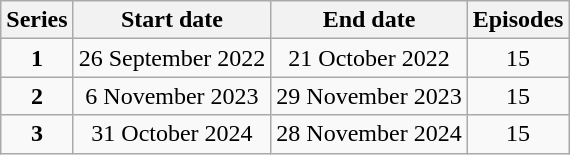<table class="wikitable" style="text-align:center;">
<tr>
<th>Series</th>
<th>Start date</th>
<th>End date</th>
<th>Episodes</th>
</tr>
<tr>
<td><strong>1</strong></td>
<td>26 September 2022</td>
<td>21 October 2022</td>
<td>15</td>
</tr>
<tr>
<td><strong>2</strong></td>
<td>6 November 2023</td>
<td>29 November 2023</td>
<td>15</td>
</tr>
<tr>
<td><strong>3</strong></td>
<td>31 October 2024</td>
<td>28 November 2024</td>
<td>15</td>
</tr>
</table>
